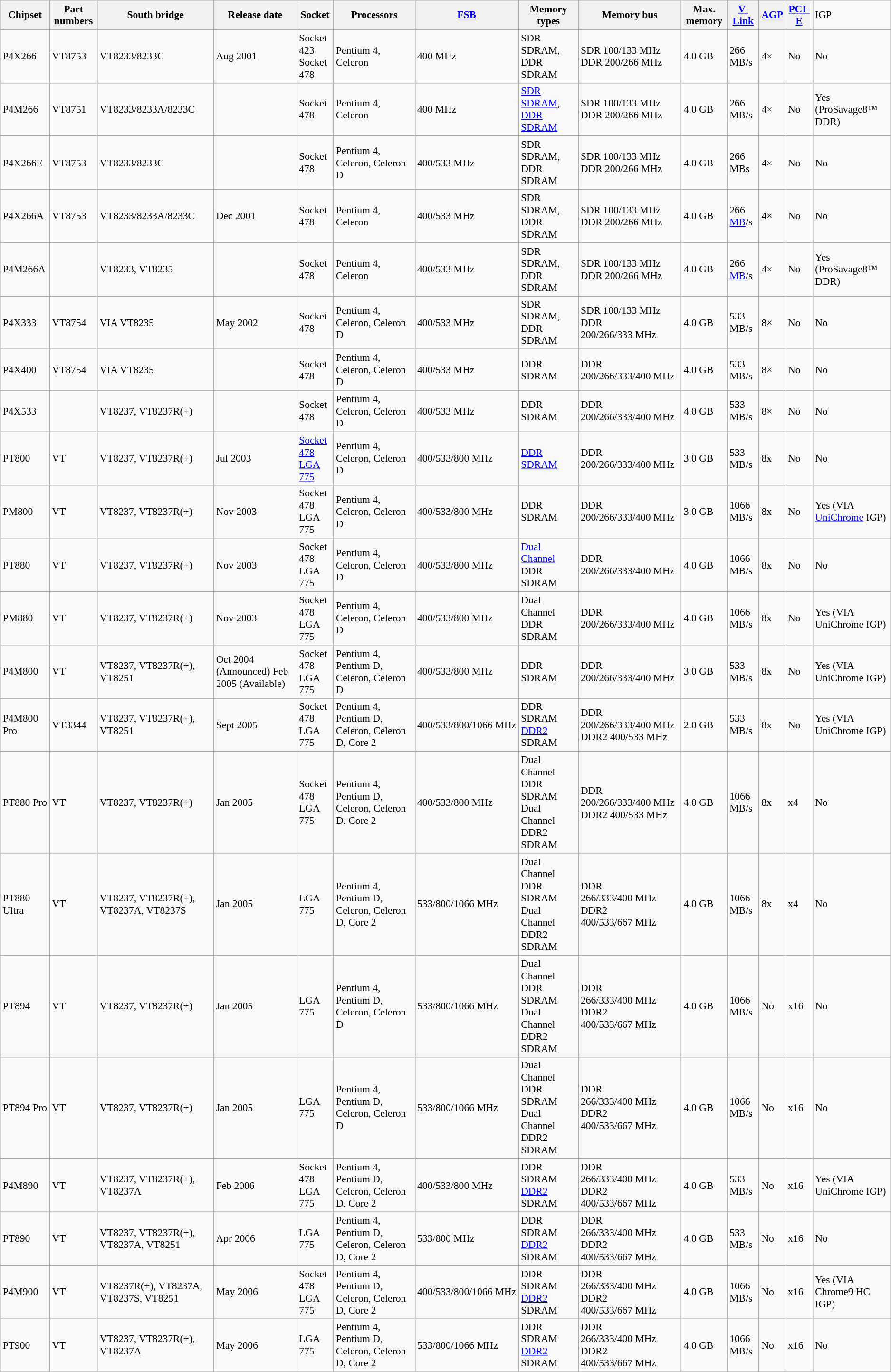<table class="wikitable" style="font-size: 90%;">
<tr>
<th>Chipset</th>
<th>Part numbers</th>
<th>South bridge</th>
<th>Release date</th>
<th>Socket</th>
<th>Processors</th>
<th><a href='#'>FSB</a></th>
<th>Memory types</th>
<th>Memory bus</th>
<th>Max. memory</th>
<th><a href='#'>V-Link</a></th>
<th><a href='#'>AGP</a></th>
<th><a href='#'>PCI-E</a></th>
<td>IGP</td>
</tr>
<tr>
<td>P4X266</td>
<td>VT8753</td>
<td>VT8233/8233C</td>
<td>Aug 2001</td>
<td>Socket 423<br>Socket 478</td>
<td>Pentium 4, Celeron</td>
<td>400 MHz</td>
<td>SDR SDRAM,<br>DDR SDRAM</td>
<td>SDR 100/133 MHz<br>DDR 200/266 MHz</td>
<td>4.0 GB</td>
<td>266 MB/s</td>
<td>4×</td>
<td>No</td>
<td>No</td>
</tr>
<tr>
<td>P4M266</td>
<td>VT8751</td>
<td>VT8233/8233A/8233C</td>
<td></td>
<td>Socket 478</td>
<td>Pentium 4, Celeron</td>
<td>400 MHz</td>
<td><a href='#'>SDR SDRAM</a>,<br><a href='#'>DDR SDRAM</a></td>
<td>SDR 100/133 MHz<br>DDR 200/266 MHz</td>
<td>4.0 GB</td>
<td>266 MB/s</td>
<td>4×</td>
<td>No</td>
<td>Yes (ProSavage8™ DDR)</td>
</tr>
<tr>
<td>P4X266E</td>
<td>VT8753</td>
<td>VT8233/8233C</td>
<td></td>
<td>Socket 478</td>
<td>Pentium 4, Celeron, Celeron D</td>
<td>400/533 MHz</td>
<td>SDR SDRAM,<br>DDR SDRAM</td>
<td>SDR 100/133 MHz<br>DDR 200/266 MHz</td>
<td>4.0 GB</td>
<td>266 MBs</td>
<td>4×</td>
<td>No</td>
<td>No</td>
</tr>
<tr>
<td>P4X266A</td>
<td>VT8753</td>
<td>VT8233/8233A/8233C</td>
<td>Dec 2001</td>
<td>Socket 478</td>
<td>Pentium 4, Celeron</td>
<td>400/533 MHz</td>
<td>SDR SDRAM,<br>DDR SDRAM</td>
<td>SDR 100/133 MHz<br>DDR 200/266 MHz</td>
<td>4.0 GB</td>
<td>266 <a href='#'>MB</a>/s</td>
<td>4×</td>
<td>No</td>
<td>No</td>
</tr>
<tr>
<td>P4M266A</td>
<td></td>
<td>VT8233, VT8235</td>
<td></td>
<td>Socket 478</td>
<td>Pentium 4, Celeron</td>
<td>400/533 MHz</td>
<td>SDR SDRAM,<br>DDR SDRAM</td>
<td>SDR 100/133 MHz<br>DDR 200/266 MHz</td>
<td>4.0 GB</td>
<td>266 <a href='#'>MB</a>/s</td>
<td>4×</td>
<td>No</td>
<td>Yes (ProSavage8™ DDR)</td>
</tr>
<tr>
<td>P4X333</td>
<td>VT8754</td>
<td>VIA VT8235</td>
<td>May 2002</td>
<td>Socket 478</td>
<td>Pentium 4, Celeron, Celeron D</td>
<td>400/533 MHz</td>
<td>SDR SDRAM,<br>DDR SDRAM</td>
<td>SDR 100/133 MHz<br>DDR 200/266/333 MHz</td>
<td>4.0 GB</td>
<td>533 MB/s</td>
<td>8×</td>
<td>No</td>
<td>No</td>
</tr>
<tr>
<td>P4X400</td>
<td>VT8754</td>
<td>VIA VT8235</td>
<td></td>
<td>Socket 478</td>
<td>Pentium 4, Celeron, Celeron D</td>
<td>400/533 MHz</td>
<td>DDR SDRAM</td>
<td>DDR 200/266/333/400 MHz</td>
<td>4.0 GB</td>
<td>533 MB/s</td>
<td>8×</td>
<td>No</td>
<td>No</td>
</tr>
<tr>
<td>P4X533</td>
<td></td>
<td>VT8237, VT8237R(+)</td>
<td></td>
<td>Socket 478</td>
<td>Pentium 4, Celeron, Celeron D</td>
<td>400/533 MHz</td>
<td>DDR SDRAM</td>
<td>DDR 200/266/333/400 MHz</td>
<td>4.0 GB</td>
<td>533 MB/s</td>
<td>8×</td>
<td>No</td>
<td>No</td>
</tr>
<tr>
<td>PT800</td>
<td>VT</td>
<td>VT8237, VT8237R(+)</td>
<td>Jul 2003</td>
<td><a href='#'>Socket 478</a><br><a href='#'>LGA 775</a></td>
<td>Pentium 4, Celeron, Celeron D</td>
<td>400/533/800 MHz</td>
<td><a href='#'>DDR SDRAM</a></td>
<td>DDR 200/266/333/400 MHz</td>
<td>3.0 GB</td>
<td>533 MB/s</td>
<td>8x</td>
<td>No</td>
<td>No</td>
</tr>
<tr>
<td>PM800</td>
<td>VT</td>
<td>VT8237, VT8237R(+)</td>
<td>Nov 2003</td>
<td>Socket 478<br>LGA 775</td>
<td>Pentium 4, Celeron, Celeron D</td>
<td>400/533/800 MHz</td>
<td>DDR SDRAM</td>
<td>DDR 200/266/333/400 MHz</td>
<td>3.0 GB</td>
<td>1066 MB/s</td>
<td>8x</td>
<td>No</td>
<td>Yes (VIA <a href='#'>UniChrome</a> IGP)</td>
</tr>
<tr>
<td>PT880</td>
<td>VT</td>
<td>VT8237, VT8237R(+)</td>
<td>Nov 2003</td>
<td>Socket 478<br>LGA 775</td>
<td>Pentium 4, Celeron, Celeron D</td>
<td>400/533/800 MHz</td>
<td><a href='#'>Dual Channel</a> DDR SDRAM</td>
<td>DDR 200/266/333/400 MHz</td>
<td>4.0 GB</td>
<td>1066 MB/s</td>
<td>8x</td>
<td>No</td>
<td>No</td>
</tr>
<tr>
<td>PM880</td>
<td>VT</td>
<td>VT8237, VT8237R(+)</td>
<td>Nov 2003</td>
<td>Socket 478<br>LGA 775</td>
<td>Pentium 4, Celeron, Celeron D</td>
<td>400/533/800 MHz</td>
<td>Dual Channel DDR SDRAM</td>
<td>DDR 200/266/333/400 MHz</td>
<td>4.0 GB</td>
<td>1066 MB/s</td>
<td>8x</td>
<td>No</td>
<td>Yes (VIA UniChrome IGP)</td>
</tr>
<tr>
<td>P4M800</td>
<td>VT</td>
<td>VT8237, VT8237R(+), VT8251</td>
<td>Oct 2004 (Announced) Feb 2005 (Available)</td>
<td>Socket 478<br>LGA 775</td>
<td>Pentium 4, Pentium D, Celeron, Celeron D</td>
<td>400/533/800 MHz</td>
<td>DDR SDRAM</td>
<td>DDR 200/266/333/400 MHz</td>
<td>3.0 GB</td>
<td>533 MB/s</td>
<td>8x</td>
<td>No</td>
<td>Yes (VIA UniChrome IGP)</td>
</tr>
<tr>
<td>P4M800 Pro</td>
<td>VT3344</td>
<td>VT8237, VT8237R(+), VT8251</td>
<td>Sept 2005</td>
<td>Socket 478<br>LGA 775</td>
<td>Pentium 4, Pentium D, Celeron, Celeron D, Core 2</td>
<td>400/533/800/1066 MHz</td>
<td>DDR SDRAM<br><a href='#'>DDR2</a> SDRAM</td>
<td>DDR 200/266/333/400 MHz<br>DDR2 400/533 MHz</td>
<td>2.0 GB</td>
<td>533 MB/s</td>
<td>8x</td>
<td>No</td>
<td>Yes (VIA UniChrome IGP)</td>
</tr>
<tr>
<td>PT880 Pro</td>
<td>VT</td>
<td>VT8237, VT8237R(+)</td>
<td>Jan 2005</td>
<td>Socket 478<br>LGA 775</td>
<td>Pentium 4, Pentium D, Celeron, Celeron D, Core 2</td>
<td>400/533/800 MHz</td>
<td>Dual Channel DDR SDRAM<br>Dual Channel DDR2 SDRAM</td>
<td>DDR 200/266/333/400 MHz<br>DDR2 400/533 MHz</td>
<td>4.0 GB</td>
<td>1066 MB/s</td>
<td>8x</td>
<td>x4</td>
<td>No</td>
</tr>
<tr>
<td>PT880 Ultra</td>
<td>VT</td>
<td>VT8237, VT8237R(+), VT8237A, VT8237S</td>
<td>Jan 2005</td>
<td>LGA 775</td>
<td>Pentium 4, Pentium D, Celeron, Celeron D, Core 2</td>
<td>533/800/1066 MHz</td>
<td>Dual Channel DDR SDRAM<br>Dual Channel DDR2 SDRAM</td>
<td>DDR 266/333/400 MHz<br>DDR2 400/533/667 MHz</td>
<td>4.0 GB</td>
<td>1066 MB/s</td>
<td>8x</td>
<td>x4</td>
<td>No</td>
</tr>
<tr>
<td>PT894</td>
<td>VT</td>
<td>VT8237, VT8237R(+)</td>
<td>Jan 2005</td>
<td>LGA 775</td>
<td>Pentium 4, Pentium D, Celeron, Celeron D</td>
<td>533/800/1066 MHz</td>
<td>Dual Channel DDR SDRAM<br>Dual Channel DDR2 SDRAM</td>
<td>DDR 266/333/400 MHz<br>DDR2 400/533/667 MHz</td>
<td>4.0 GB</td>
<td>1066 MB/s</td>
<td>No</td>
<td>x16</td>
<td>No</td>
</tr>
<tr>
<td>PT894 Pro</td>
<td>VT</td>
<td>VT8237, VT8237R(+)</td>
<td>Jan 2005</td>
<td>LGA 775</td>
<td>Pentium 4, Pentium D, Celeron, Celeron D</td>
<td>533/800/1066 MHz</td>
<td>Dual Channel DDR SDRAM<br>Dual Channel DDR2 SDRAM</td>
<td>DDR 266/333/400 MHz<br>DDR2 400/533/667 MHz</td>
<td>4.0 GB</td>
<td>1066 MB/s</td>
<td>No</td>
<td>x16</td>
<td>No</td>
</tr>
<tr>
<td>P4M890</td>
<td>VT</td>
<td>VT8237, VT8237R(+), VT8237A</td>
<td>Feb 2006</td>
<td>Socket 478<br>LGA 775</td>
<td>Pentium 4, Pentium D, Celeron, Celeron D, Core 2</td>
<td>400/533/800 MHz</td>
<td>DDR SDRAM<br><a href='#'>DDR2</a> SDRAM</td>
<td>DDR 266/333/400 MHz<br>DDR2 400/533/667 MHz</td>
<td>4.0 GB</td>
<td>533 MB/s</td>
<td>No</td>
<td>x16</td>
<td>Yes (VIA UniChrome IGP)</td>
</tr>
<tr>
<td>PT890</td>
<td>VT</td>
<td>VT8237, VT8237R(+), VT8237A, VT8251</td>
<td>Apr 2006</td>
<td>LGA 775</td>
<td>Pentium 4, Pentium D, Celeron, Celeron D, Core 2</td>
<td>533/800 MHz</td>
<td>DDR SDRAM<br><a href='#'>DDR2</a> SDRAM</td>
<td>DDR 266/333/400 MHz<br>DDR2 400/533/667 MHz</td>
<td>4.0 GB</td>
<td>533 MB/s</td>
<td>No</td>
<td>x16</td>
<td>No</td>
</tr>
<tr>
<td>P4M900</td>
<td>VT</td>
<td>VT8237R(+), VT8237A, VT8237S, VT8251</td>
<td>May 2006</td>
<td>Socket 478<br>LGA 775</td>
<td>Pentium 4, Pentium D, Celeron, Celeron D, Core 2</td>
<td>400/533/800/1066 MHz</td>
<td>DDR SDRAM<br><a href='#'>DDR2</a> SDRAM</td>
<td>DDR 266/333/400 MHz<br>DDR2 400/533/667 MHz</td>
<td>4.0 GB</td>
<td>1066 MB/s</td>
<td>No</td>
<td>x16</td>
<td>Yes (VIA Chrome9 HC IGP)</td>
</tr>
<tr>
<td>PT900</td>
<td>VT</td>
<td>VT8237, VT8237R(+), VT8237A</td>
<td>May 2006</td>
<td>LGA 775</td>
<td>Pentium 4, Pentium D, Celeron, Celeron D, Core 2</td>
<td>533/800/1066 MHz</td>
<td>DDR SDRAM<br><a href='#'>DDR2</a> SDRAM</td>
<td>DDR 266/333/400 MHz<br>DDR2 400/533/667 MHz</td>
<td>4.0 GB</td>
<td>1066 MB/s</td>
<td>No</td>
<td>x16</td>
<td>No</td>
</tr>
</table>
